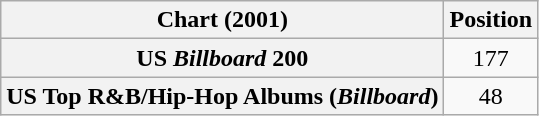<table class="wikitable sortable plainrowheaders">
<tr>
<th scope="col">Chart (2001)</th>
<th scope="col">Position</th>
</tr>
<tr>
<th scope="row">US <em>Billboard</em> 200</th>
<td style="text-align:center;">177</td>
</tr>
<tr>
<th scope="row">US Top R&B/Hip-Hop Albums (<em>Billboard</em>)</th>
<td style="text-align:center;">48</td>
</tr>
</table>
